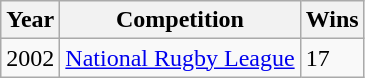<table class="wikitable">
<tr>
<th>Year</th>
<th>Competition</th>
<th>Wins</th>
</tr>
<tr>
<td>2002</td>
<td><a href='#'>National Rugby League</a></td>
<td>17</td>
</tr>
</table>
